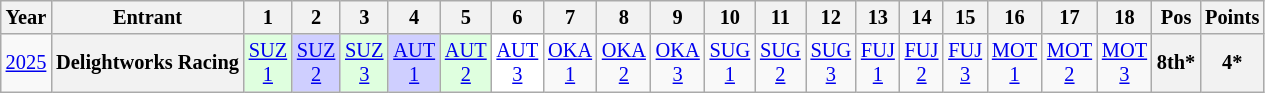<table class="wikitable" style="text-align:center; font-size:85%">
<tr>
<th>Year</th>
<th>Entrant</th>
<th>1</th>
<th>2</th>
<th>3</th>
<th>4</th>
<th>5</th>
<th>6</th>
<th>7</th>
<th>8</th>
<th>9</th>
<th>10</th>
<th>11</th>
<th>12</th>
<th>13</th>
<th>14</th>
<th>15</th>
<th>16</th>
<th>17</th>
<th>18</th>
<th>Pos</th>
<th>Points</th>
</tr>
<tr>
<td><a href='#'>2025</a></td>
<th nowrap>Delightworks Racing</th>
<td style="background:#dfffdf;"><a href='#'>SUZ<br>1</a><br></td>
<td style="background:#cfcfff;"><a href='#'>SUZ<br>2</a><br></td>
<td style="background:#dfffdf;"><a href='#'>SUZ<br>3</a><br></td>
<td style="background:#cfcfff;"><a href='#'>AUT<br>1</a><br></td>
<td style="background:#dfffdf;"><a href='#'>AUT<br>2</a><br></td>
<td style="background:#ffffff;"><a href='#'>AUT<br>3</a><br></td>
<td style="background:#;"><a href='#'>OKA<br>1</a><br></td>
<td style="background:#;"><a href='#'>OKA<br>2</a><br></td>
<td style="background:#;"><a href='#'>OKA<br>3</a><br></td>
<td style="background:#;"><a href='#'>SUG<br>1</a><br></td>
<td style="background:#;"><a href='#'>SUG<br>2</a><br></td>
<td style="background:#;"><a href='#'>SUG<br>3</a><br></td>
<td style="background:#;"><a href='#'>FUJ<br>1</a><br></td>
<td style="background:#;"><a href='#'>FUJ<br>2</a><br></td>
<td style="background:#;"><a href='#'>FUJ<br>3</a><br></td>
<td style="background:#;"><a href='#'>MOT<br>1</a><br></td>
<td style="background:#;"><a href='#'>MOT<br>2</a><br></td>
<td style="background:#;"><a href='#'>MOT<br>3</a><br></td>
<th>8th*</th>
<th>4*</th>
</tr>
</table>
